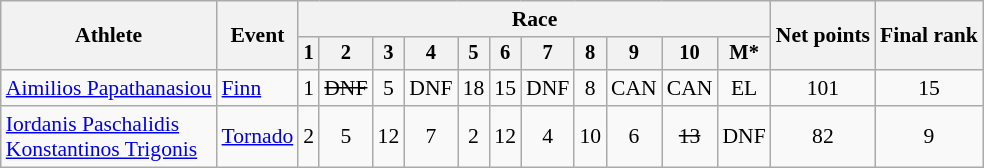<table class="wikitable" style="font-size:90%">
<tr>
<th rowspan="2">Athlete</th>
<th rowspan="2">Event</th>
<th colspan=11>Race</th>
<th rowspan=2>Net points</th>
<th rowspan=2>Final rank</th>
</tr>
<tr style="font-size:95%">
<th>1</th>
<th>2</th>
<th>3</th>
<th>4</th>
<th>5</th>
<th>6</th>
<th>7</th>
<th>8</th>
<th>9</th>
<th>10</th>
<th>M*</th>
</tr>
<tr align=center>
<td align=left><a href='#'>Aimilios Papathanasiou</a></td>
<td align=left><a href='#'>Finn</a></td>
<td>1</td>
<td><s>DNF</s></td>
<td>5</td>
<td>DNF</td>
<td>18</td>
<td>15</td>
<td>DNF</td>
<td>8</td>
<td>CAN</td>
<td>CAN</td>
<td>EL</td>
<td>101</td>
<td>15</td>
</tr>
<tr align=center>
<td align=left><a href='#'>Iordanis Paschalidis</a><br><a href='#'>Konstantinos Trigonis</a></td>
<td align=left><a href='#'>Tornado</a></td>
<td>2</td>
<td>5</td>
<td>12</td>
<td>7</td>
<td>2</td>
<td>12</td>
<td>4</td>
<td>10</td>
<td>6</td>
<td><s>13</s></td>
<td>DNF</td>
<td>82</td>
<td>9</td>
</tr>
</table>
